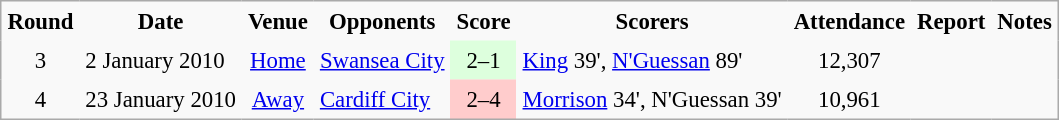<table class= border="2" cellpadding="4" cellspacing="0" style="text-align:center; margin: 1em 1em 1em 0; background: #f9f9f9; border: 1px #aaa solid; border-collapse: collapse; font-size: 95%;">
<tr>
<th>Round</th>
<th>Date</th>
<th>Venue</th>
<th>Opponents</th>
<th>Score</th>
<th>Scorers</th>
<th>Attendance</th>
<th>Report</th>
<th>Notes</th>
</tr>
<tr>
<td>3</td>
<td align=left>2 January 2010</td>
<td><a href='#'>Home</a></td>
<td align=left><a href='#'>Swansea City</a></td>
<td bgcolor="#ddffdd">2–1</td>
<td align=left><a href='#'>King</a> 39', <a href='#'>N'Guessan</a> 89'</td>
<td>12,307</td>
<td></td>
<td></td>
</tr>
<tr>
<td>4</td>
<td align=left>23 January 2010</td>
<td><a href='#'>Away</a></td>
<td align=left><a href='#'>Cardiff City</a></td>
<td bgcolor="#FFCCCC">2–4</td>
<td align=left><a href='#'>Morrison</a> 34', N'Guessan 39'</td>
<td>10,961</td>
<td></td>
<td></td>
</tr>
</table>
